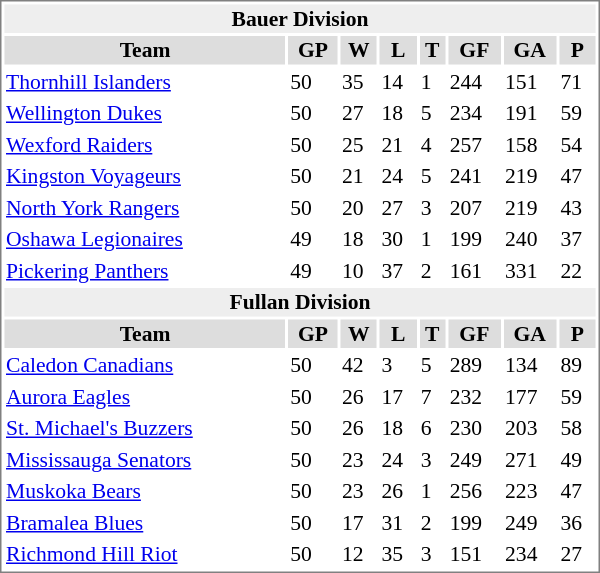<table cellpadding="0">
<tr align="left" style="vertical-align: top">
<td></td>
<td><br><table cellpadding="1" width="400px" style="font-size: 90%; border: 1px solid gray;">
<tr align="center"  bgcolor="#eeeeee">
<td colspan="11"><strong>Bauer Division</strong></td>
</tr>
<tr align="center"  bgcolor="#dddddd">
<td><strong>Team</strong></td>
<td><strong>GP</strong></td>
<td><strong>W</strong></td>
<td><strong>L</strong></td>
<td><strong>T</strong></td>
<td><strong>GF</strong></td>
<td><strong>GA</strong></td>
<td><strong>P</strong></td>
</tr>
<tr>
<td><a href='#'>Thornhill Islanders</a></td>
<td>50</td>
<td>35</td>
<td>14</td>
<td>1</td>
<td>244</td>
<td>151</td>
<td>71</td>
</tr>
<tr>
<td><a href='#'>Wellington Dukes</a></td>
<td>50</td>
<td>27</td>
<td>18</td>
<td>5</td>
<td>234</td>
<td>191</td>
<td>59</td>
</tr>
<tr>
<td><a href='#'>Wexford Raiders</a></td>
<td>50</td>
<td>25</td>
<td>21</td>
<td>4</td>
<td>257</td>
<td>158</td>
<td>54</td>
</tr>
<tr>
<td><a href='#'>Kingston Voyageurs</a></td>
<td>50</td>
<td>21</td>
<td>24</td>
<td>5</td>
<td>241</td>
<td>219</td>
<td>47</td>
</tr>
<tr>
<td><a href='#'>North York Rangers</a></td>
<td>50</td>
<td>20</td>
<td>27</td>
<td>3</td>
<td>207</td>
<td>219</td>
<td>43</td>
</tr>
<tr>
<td><a href='#'>Oshawa Legionaires</a></td>
<td>49</td>
<td>18</td>
<td>30</td>
<td>1</td>
<td>199</td>
<td>240</td>
<td>37</td>
</tr>
<tr>
<td><a href='#'>Pickering Panthers</a></td>
<td>49</td>
<td>10</td>
<td>37</td>
<td>2</td>
<td>161</td>
<td>331</td>
<td>22</td>
</tr>
<tr align="center"  bgcolor="#eeeeee">
<td colspan="11"><strong>Fullan Division</strong></td>
</tr>
<tr align="center"  bgcolor="#dddddd">
<td><strong>Team</strong></td>
<td><strong>GP</strong></td>
<td><strong>W</strong></td>
<td><strong>L</strong></td>
<td><strong>T</strong></td>
<td><strong>GF</strong></td>
<td><strong>GA</strong></td>
<td><strong>P</strong></td>
</tr>
<tr>
<td><a href='#'>Caledon Canadians</a></td>
<td>50</td>
<td>42</td>
<td>3</td>
<td>5</td>
<td>289</td>
<td>134</td>
<td>89</td>
</tr>
<tr>
<td><a href='#'>Aurora Eagles</a></td>
<td>50</td>
<td>26</td>
<td>17</td>
<td>7</td>
<td>232</td>
<td>177</td>
<td>59</td>
</tr>
<tr>
<td><a href='#'>St. Michael's Buzzers</a></td>
<td>50</td>
<td>26</td>
<td>18</td>
<td>6</td>
<td>230</td>
<td>203</td>
<td>58</td>
</tr>
<tr>
<td><a href='#'>Mississauga Senators</a></td>
<td>50</td>
<td>23</td>
<td>24</td>
<td>3</td>
<td>249</td>
<td>271</td>
<td>49</td>
</tr>
<tr>
<td><a href='#'>Muskoka Bears</a></td>
<td>50</td>
<td>23</td>
<td>26</td>
<td>1</td>
<td>256</td>
<td>223</td>
<td>47</td>
</tr>
<tr>
<td><a href='#'>Bramalea Blues</a></td>
<td>50</td>
<td>17</td>
<td>31</td>
<td>2</td>
<td>199</td>
<td>249</td>
<td>36</td>
</tr>
<tr>
<td><a href='#'>Richmond Hill Riot</a></td>
<td>50</td>
<td>12</td>
<td>35</td>
<td>3</td>
<td>151</td>
<td>234</td>
<td>27</td>
</tr>
</table>
</td>
</tr>
</table>
